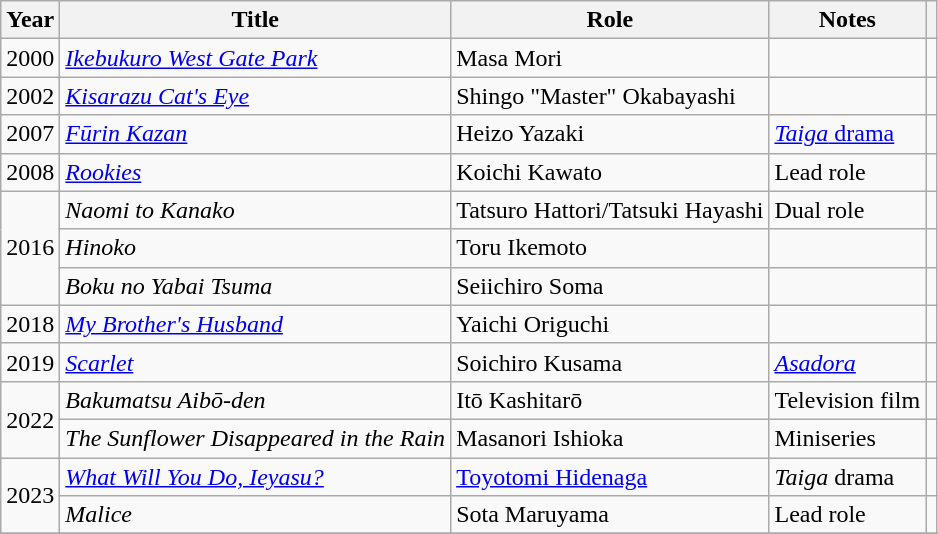<table class="wikitable">
<tr>
<th>Year</th>
<th>Title</th>
<th>Role</th>
<th>Notes</th>
<th></th>
</tr>
<tr>
<td>2000</td>
<td><em><a href='#'>Ikebukuro West Gate Park</a></em></td>
<td>Masa Mori</td>
<td></td>
<td></td>
</tr>
<tr>
<td>2002</td>
<td><em><a href='#'>Kisarazu Cat's Eye</a></em></td>
<td>Shingo "Master" Okabayashi</td>
<td></td>
<td></td>
</tr>
<tr>
<td>2007</td>
<td><em><a href='#'>Fūrin Kazan</a></em></td>
<td>Heizo Yazaki</td>
<td><a href='#'><em>Taiga</em> drama</a></td>
<td></td>
</tr>
<tr>
<td>2008</td>
<td><em><a href='#'>Rookies</a></em></td>
<td>Koichi Kawato</td>
<td>Lead role</td>
<td></td>
</tr>
<tr>
<td rowspan="3">2016</td>
<td><em>Naomi to Kanako</em></td>
<td>Tatsuro Hattori/Tatsuki Hayashi</td>
<td>Dual role</td>
<td></td>
</tr>
<tr>
<td><em>Hinoko</em></td>
<td>Toru Ikemoto</td>
<td></td>
<td></td>
</tr>
<tr>
<td><em>Boku no Yabai Tsuma</em></td>
<td>Seiichiro Soma</td>
<td></td>
<td></td>
</tr>
<tr>
<td>2018</td>
<td><em><a href='#'>My Brother's Husband</a></em></td>
<td>Yaichi Origuchi</td>
<td></td>
<td></td>
</tr>
<tr>
<td>2019</td>
<td><em><a href='#'>Scarlet</a></em></td>
<td>Soichiro Kusama</td>
<td><em><a href='#'>Asadora</a></em></td>
<td></td>
</tr>
<tr>
<td rowspan=2>2022</td>
<td><em>Bakumatsu Aibō-den</em></td>
<td>Itō Kashitarō</td>
<td>Television film</td>
<td></td>
</tr>
<tr>
<td><em>The Sunflower Disappeared in the Rain</em></td>
<td>Masanori Ishioka</td>
<td>Miniseries</td>
<td></td>
</tr>
<tr>
<td rowspan=2>2023</td>
<td><em><a href='#'>What Will You Do, Ieyasu?</a></em></td>
<td><a href='#'>Toyotomi Hidenaga</a></td>
<td><em>Taiga</em> drama</td>
<td></td>
</tr>
<tr>
<td><em>Malice</em></td>
<td>Sota Maruyama</td>
<td>Lead role</td>
<td></td>
</tr>
<tr>
</tr>
</table>
